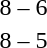<table style="text-align:center">
<tr>
<th width=200></th>
<th width=100></th>
<th width=200></th>
</tr>
<tr>
<td align=right><strong></strong></td>
<td>8 – 6</td>
<td align=left></td>
</tr>
<tr>
<td align=right><strong></strong></td>
<td>8 – 5</td>
<td align=left></td>
</tr>
</table>
